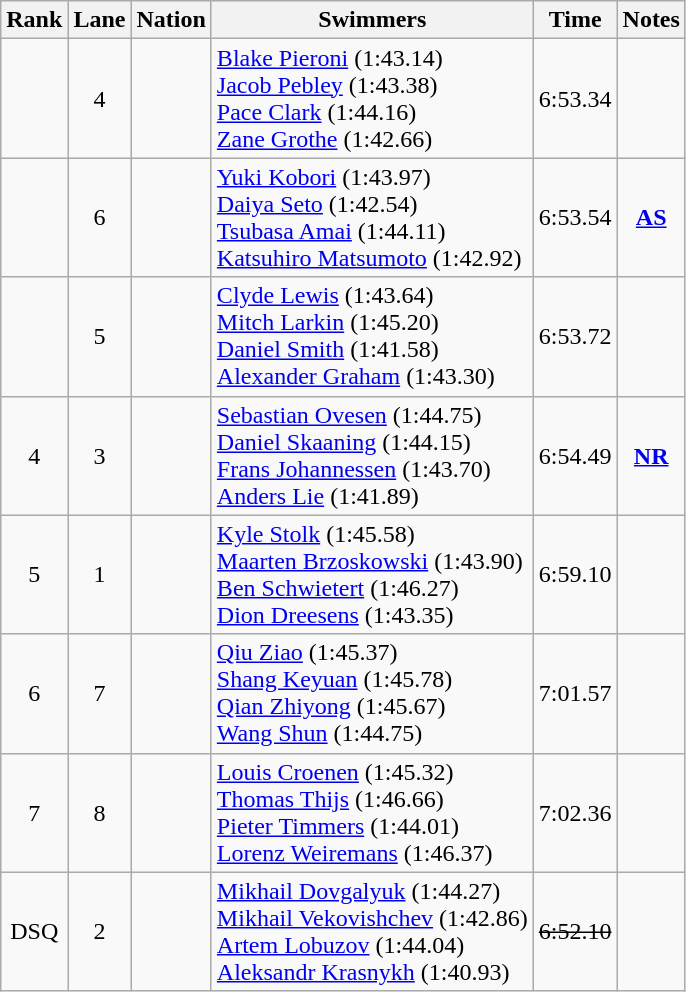<table class="wikitable sortable" style="text-align:center">
<tr>
<th>Rank</th>
<th>Lane</th>
<th>Nation</th>
<th>Swimmers</th>
<th>Time</th>
<th>Notes</th>
</tr>
<tr>
<td></td>
<td>4</td>
<td align=left></td>
<td align=left><a href='#'>Blake Pieroni</a> (1:43.14)<br><a href='#'>Jacob Pebley</a> (1:43.38)<br><a href='#'>Pace Clark</a> (1:44.16)<br><a href='#'>Zane Grothe</a> (1:42.66)</td>
<td>6:53.34</td>
<td></td>
</tr>
<tr>
<td></td>
<td>6</td>
<td align=left></td>
<td align=left><a href='#'>Yuki Kobori</a> (1:43.97)<br><a href='#'>Daiya Seto</a> (1:42.54)<br><a href='#'>Tsubasa Amai</a> (1:44.11)<br><a href='#'>Katsuhiro Matsumoto</a> (1:42.92)</td>
<td>6:53.54</td>
<td><strong><a href='#'>AS</a></strong></td>
</tr>
<tr>
<td></td>
<td>5</td>
<td align=left></td>
<td align=left><a href='#'>Clyde Lewis</a> (1:43.64)<br><a href='#'>Mitch Larkin</a> (1:45.20)<br><a href='#'>Daniel Smith</a> (1:41.58)<br><a href='#'>Alexander Graham</a> (1:43.30)</td>
<td>6:53.72</td>
<td></td>
</tr>
<tr>
<td>4</td>
<td>3</td>
<td align=left></td>
<td align=left><a href='#'>Sebastian Ovesen</a> (1:44.75)<br><a href='#'>Daniel Skaaning</a> (1:44.15)<br><a href='#'>Frans Johannessen</a> (1:43.70)<br><a href='#'>Anders Lie</a> (1:41.89)</td>
<td>6:54.49</td>
<td><strong><a href='#'>NR</a></strong></td>
</tr>
<tr>
<td>5</td>
<td>1</td>
<td align=left></td>
<td align=left><a href='#'>Kyle Stolk</a> (1:45.58)<br><a href='#'>Maarten Brzoskowski</a> (1:43.90)<br><a href='#'>Ben Schwietert</a> (1:46.27)<br><a href='#'>Dion Dreesens</a> (1:43.35)</td>
<td>6:59.10</td>
<td></td>
</tr>
<tr>
<td>6</td>
<td>7</td>
<td align=left></td>
<td align=left><a href='#'>Qiu Ziao</a> (1:45.37)<br><a href='#'>Shang Keyuan</a> (1:45.78)<br><a href='#'>Qian Zhiyong</a> (1:45.67)<br><a href='#'>Wang Shun</a> (1:44.75)</td>
<td>7:01.57</td>
<td></td>
</tr>
<tr>
<td>7</td>
<td>8</td>
<td align=left></td>
<td align=left><a href='#'>Louis Croenen</a> (1:45.32)<br><a href='#'>Thomas Thijs</a> (1:46.66)<br><a href='#'>Pieter Timmers</a> (1:44.01)<br><a href='#'>Lorenz Weiremans</a> (1:46.37)</td>
<td>7:02.36</td>
<td></td>
</tr>
<tr>
<td>DSQ</td>
<td>2</td>
<td align=left></td>
<td align=left><a href='#'>Mikhail Dovgalyuk</a> (1:44.27)<br><a href='#'>Mikhail Vekovishchev</a> (1:42.86)<br><a href='#'>Artem Lobuzov</a> (1:44.04)<br><a href='#'>Aleksandr Krasnykh</a> (1:40.93)</td>
<td><s>6:52.10</s></td>
<td></td>
</tr>
</table>
